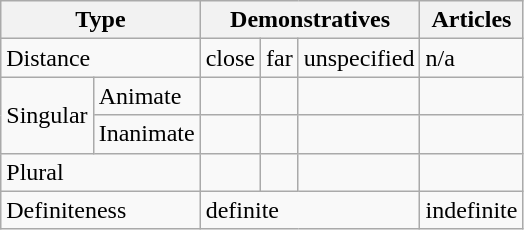<table class="wikitable">
<tr>
<th colspan="2">Type</th>
<th colspan="3">Demonstratives</th>
<th>Articles</th>
</tr>
<tr>
<td colspan="2">Distance</td>
<td>close</td>
<td>far</td>
<td>unspecified</td>
<td>n/a</td>
</tr>
<tr>
<td rowspan="2">Singular</td>
<td>Animate</td>
<td></td>
<td></td>
<td></td>
<td></td>
</tr>
<tr>
<td>Inanimate</td>
<td></td>
<td></td>
<td></td>
<td></td>
</tr>
<tr>
<td colspan="2">Plural</td>
<td></td>
<td></td>
<td></td>
<td></td>
</tr>
<tr>
<td colspan="2">Definiteness</td>
<td colspan="3">definite</td>
<td>indefinite</td>
</tr>
</table>
